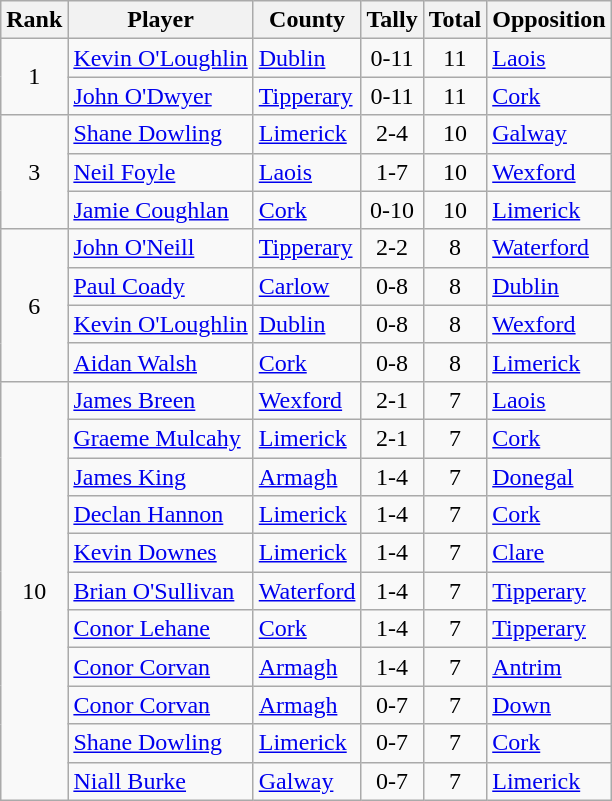<table class="wikitable">
<tr>
<th>Rank</th>
<th>Player</th>
<th>County</th>
<th>Tally</th>
<th>Total</th>
<th>Opposition</th>
</tr>
<tr>
<td rowspan=2 align=center>1</td>
<td><a href='#'>Kevin O'Loughlin</a></td>
<td><a href='#'>Dublin</a></td>
<td align=center>0-11</td>
<td align=center>11</td>
<td><a href='#'>Laois</a></td>
</tr>
<tr>
<td><a href='#'>John O'Dwyer</a></td>
<td><a href='#'>Tipperary</a></td>
<td align=center>0-11</td>
<td align=center>11</td>
<td><a href='#'>Cork</a></td>
</tr>
<tr>
<td rowspan=3 align=center>3</td>
<td><a href='#'>Shane Dowling</a></td>
<td><a href='#'>Limerick</a></td>
<td align=center>2-4</td>
<td align=center>10</td>
<td><a href='#'>Galway</a></td>
</tr>
<tr>
<td><a href='#'>Neil Foyle</a></td>
<td><a href='#'>Laois</a></td>
<td align=center>1-7</td>
<td align=center>10</td>
<td><a href='#'>Wexford</a></td>
</tr>
<tr>
<td><a href='#'>Jamie Coughlan</a></td>
<td><a href='#'>Cork</a></td>
<td align=center>0-10</td>
<td align=center>10</td>
<td><a href='#'>Limerick</a></td>
</tr>
<tr>
<td rowspan=4 align=center>6</td>
<td><a href='#'>John O'Neill</a></td>
<td><a href='#'>Tipperary</a></td>
<td align=center>2-2</td>
<td align=center>8</td>
<td><a href='#'>Waterford</a></td>
</tr>
<tr>
<td><a href='#'>Paul Coady</a></td>
<td><a href='#'>Carlow</a></td>
<td align=center>0-8</td>
<td align=center>8</td>
<td><a href='#'>Dublin</a></td>
</tr>
<tr>
<td><a href='#'>Kevin O'Loughlin</a></td>
<td><a href='#'>Dublin</a></td>
<td align=center>0-8</td>
<td align=center>8</td>
<td><a href='#'>Wexford</a></td>
</tr>
<tr>
<td><a href='#'>Aidan Walsh</a></td>
<td><a href='#'>Cork</a></td>
<td align=center>0-8</td>
<td align=center>8</td>
<td><a href='#'>Limerick</a></td>
</tr>
<tr>
<td rowspan=11 align=center>10</td>
<td><a href='#'>James Breen</a></td>
<td><a href='#'>Wexford</a></td>
<td align=center>2-1</td>
<td align=center>7</td>
<td><a href='#'>Laois</a></td>
</tr>
<tr>
<td><a href='#'>Graeme Mulcahy</a></td>
<td><a href='#'>Limerick</a></td>
<td align=center>2-1</td>
<td align=center>7</td>
<td><a href='#'>Cork</a></td>
</tr>
<tr>
<td><a href='#'>James King</a></td>
<td><a href='#'>Armagh</a></td>
<td align=center>1-4</td>
<td align=center>7</td>
<td><a href='#'>Donegal</a></td>
</tr>
<tr>
<td><a href='#'>Declan Hannon</a></td>
<td><a href='#'>Limerick</a></td>
<td align=center>1-4</td>
<td align=center>7</td>
<td><a href='#'>Cork</a></td>
</tr>
<tr>
<td><a href='#'>Kevin Downes</a></td>
<td><a href='#'>Limerick</a></td>
<td align=center>1-4</td>
<td align=center>7</td>
<td><a href='#'>Clare</a></td>
</tr>
<tr>
<td><a href='#'>Brian O'Sullivan</a></td>
<td><a href='#'>Waterford</a></td>
<td align=center>1-4</td>
<td align=center>7</td>
<td><a href='#'>Tipperary</a></td>
</tr>
<tr>
<td><a href='#'>Conor Lehane</a></td>
<td><a href='#'>Cork</a></td>
<td align=center>1-4</td>
<td align=center>7</td>
<td><a href='#'>Tipperary</a></td>
</tr>
<tr>
<td><a href='#'>Conor Corvan</a></td>
<td><a href='#'>Armagh</a></td>
<td align=center>1-4</td>
<td align=center>7</td>
<td><a href='#'>Antrim</a></td>
</tr>
<tr>
<td><a href='#'>Conor Corvan</a></td>
<td><a href='#'>Armagh</a></td>
<td align=center>0-7</td>
<td align=center>7</td>
<td><a href='#'>Down</a></td>
</tr>
<tr>
<td><a href='#'>Shane Dowling</a></td>
<td><a href='#'>Limerick</a></td>
<td align=center>0-7</td>
<td align=center>7</td>
<td><a href='#'>Cork</a></td>
</tr>
<tr>
<td><a href='#'>Niall Burke</a></td>
<td><a href='#'>Galway</a></td>
<td align=center>0-7</td>
<td align=center>7</td>
<td><a href='#'>Limerick</a></td>
</tr>
</table>
